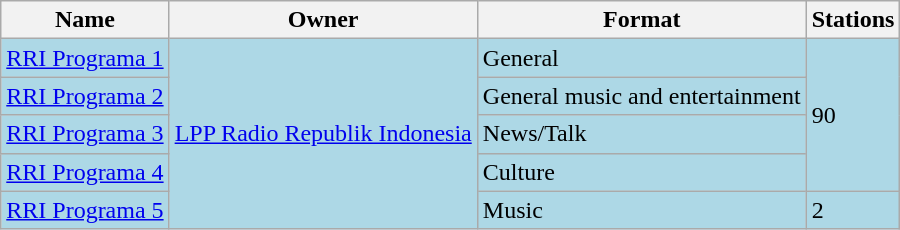<table class="wikitable">
<tr>
<th>Name</th>
<th>Owner</th>
<th>Format</th>
<th>Stations</th>
</tr>
<tr bgcolor="#add8e6">
<td><a href='#'>RRI Programa 1</a></td>
<td rowspan="5"><a href='#'>LPP Radio Republik Indonesia</a></td>
<td>General</td>
<td rowspan="4">90</td>
</tr>
<tr bgcolor="#add8e6">
<td><a href='#'>RRI Programa 2</a></td>
<td>General music and entertainment</td>
</tr>
<tr bgcolor="#add8e6">
<td><a href='#'>RRI Programa 3</a></td>
<td>News/Talk</td>
</tr>
<tr bgcolor="#add8e6">
<td><a href='#'>RRI Programa 4</a></td>
<td>Culture</td>
</tr>
<tr bgcolor="#add8e6">
<td><a href='#'>RRI Programa 5</a></td>
<td>Music</td>
<td>2</td>
</tr>
</table>
